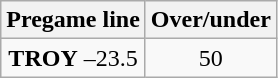<table class="wikitable">
<tr align="center">
<th style=>Pregame line</th>
<th style=>Over/under</th>
</tr>
<tr align="center">
<td><strong>TROY</strong> –23.5</td>
<td>50</td>
</tr>
</table>
